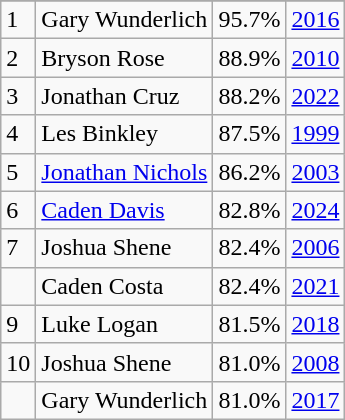<table class="wikitable">
<tr>
</tr>
<tr>
<td>1</td>
<td>Gary Wunderlich</td>
<td><abbr>95.7%</abbr></td>
<td><a href='#'>2016</a></td>
</tr>
<tr>
<td>2</td>
<td>Bryson Rose</td>
<td><abbr>88.9%</abbr></td>
<td><a href='#'>2010</a></td>
</tr>
<tr>
<td>3</td>
<td>Jonathan Cruz</td>
<td><abbr>88.2%</abbr></td>
<td><a href='#'>2022</a></td>
</tr>
<tr>
<td>4</td>
<td>Les Binkley</td>
<td><abbr>87.5%</abbr></td>
<td><a href='#'>1999</a></td>
</tr>
<tr>
<td>5</td>
<td><a href='#'>Jonathan Nichols</a></td>
<td><abbr>86.2%</abbr></td>
<td><a href='#'>2003</a></td>
</tr>
<tr>
<td>6</td>
<td><a href='#'>Caden Davis</a></td>
<td><abbr>82.8%</abbr></td>
<td><a href='#'>2024</a></td>
</tr>
<tr>
<td>7</td>
<td>Joshua Shene</td>
<td><abbr>82.4%</abbr></td>
<td><a href='#'>2006</a></td>
</tr>
<tr>
<td></td>
<td>Caden Costa</td>
<td><abbr>82.4%</abbr></td>
<td><a href='#'>2021</a></td>
</tr>
<tr>
<td>9</td>
<td>Luke Logan</td>
<td><abbr>81.5%</abbr></td>
<td><a href='#'>2018</a></td>
</tr>
<tr>
<td>10</td>
<td>Joshua Shene</td>
<td><abbr>81.0%</abbr></td>
<td><a href='#'>2008</a></td>
</tr>
<tr>
<td></td>
<td>Gary Wunderlich</td>
<td><abbr>81.0%</abbr></td>
<td><a href='#'>2017</a></td>
</tr>
</table>
